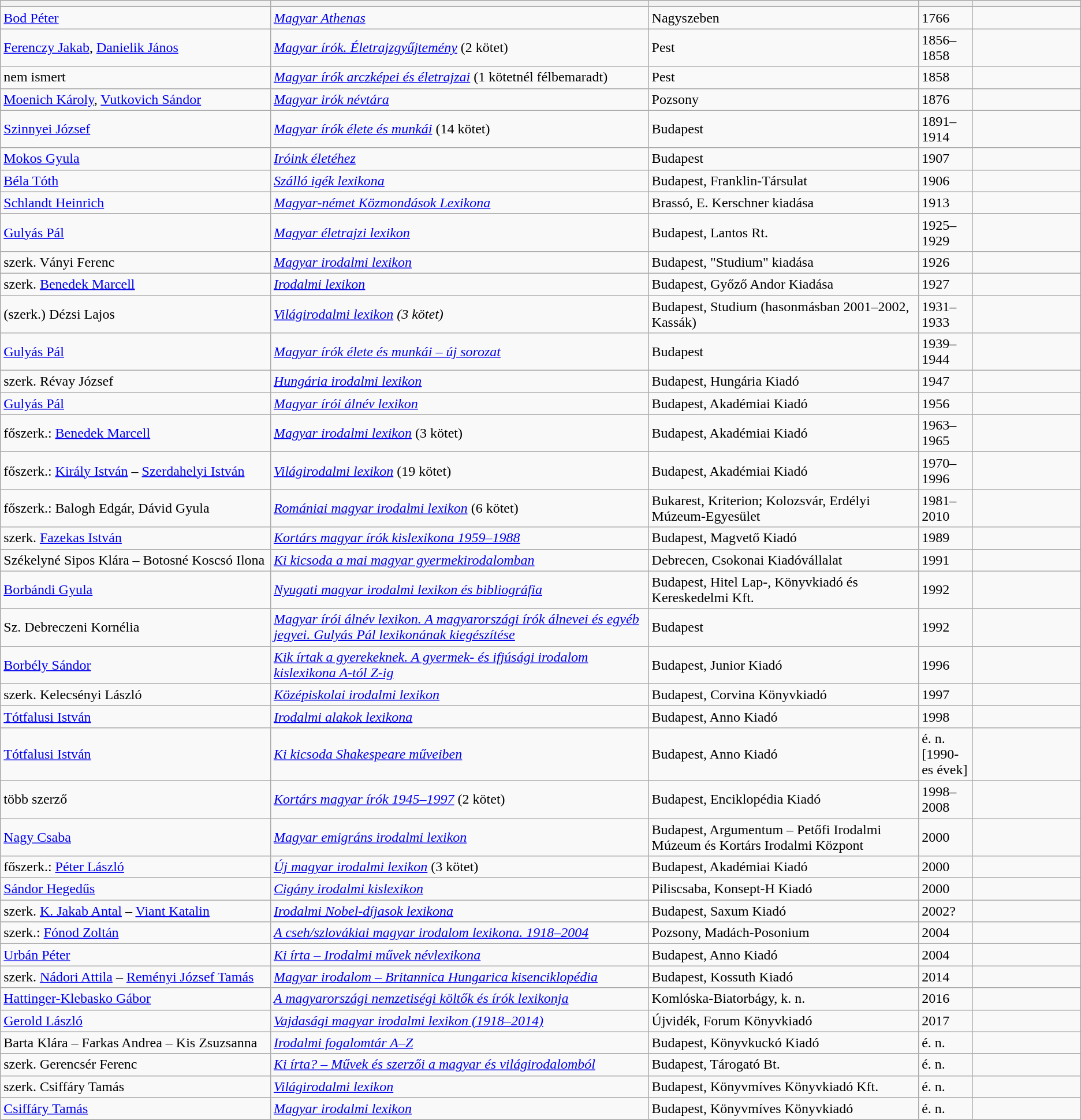<table class="wikitable sortable">
<tr>
<th bgcolor="#DAA520" width="25%"></th>
<th bgcolor="#DAA520" width="35%"></th>
<th bgcolor="#DAA520" width="25%"></th>
<th bgcolor="#DAA520" width="5%"></th>
<th bgcolor="#DAA520" width="10%"></th>
</tr>
<tr>
<td><a href='#'>Bod Péter</a></td>
<td><em><a href='#'>Magyar Athenas</a></em></td>
<td>Nagyszeben</td>
<td>1766</td>
<td></td>
</tr>
<tr>
<td><a href='#'>Ferenczy Jakab</a>, <a href='#'>Danielik János</a></td>
<td><em><a href='#'>Magyar írók. Életrajzgyűjtemény</a></em> (2 kötet)</td>
<td>Pest</td>
<td>1856–1858</td>
<td></td>
</tr>
<tr>
<td>nem ismert</td>
<td><em><a href='#'>Magyar írók arczképei és életrajzai</a></em> (1 kötetnél félbemaradt)</td>
<td>Pest</td>
<td>1858</td>
<td></td>
</tr>
<tr>
<td><a href='#'>Moenich Károly</a>, <a href='#'>Vutkovich Sándor</a></td>
<td><em><a href='#'>Magyar irók névtára</a></em></td>
<td>Pozsony</td>
<td>1876</td>
<td></td>
</tr>
<tr>
<td><a href='#'>Szinnyei József</a></td>
<td><em><a href='#'>Magyar írók élete és munkái</a></em> (14 kötet)</td>
<td>Budapest</td>
<td>1891–1914</td>
<td></td>
</tr>
<tr>
<td><a href='#'>Mokos Gyula</a></td>
<td><em><a href='#'>Iróink életéhez</a></em></td>
<td>Budapest</td>
<td>1907</td>
<td></td>
</tr>
<tr>
<td><a href='#'>Béla Tóth</a></td>
<td><em><a href='#'>Szálló igék lexikona</a></em></td>
<td>Budapest, Franklin-Társulat</td>
<td>1906</td>
<td></td>
</tr>
<tr>
<td><a href='#'>Schlandt Heinrich</a></td>
<td><em><a href='#'>Magyar-német Közmondások Lexikona</a></em></td>
<td>Brassó, E. Kerschner kiadása</td>
<td>1913</td>
<td></td>
</tr>
<tr>
<td><a href='#'>Gulyás Pál</a></td>
<td><em><a href='#'>Magyar életrajzi lexikon</a></em></td>
<td>Budapest, Lantos Rt.</td>
<td>1925–1929</td>
</tr>
<tr>
<td>szerk. Ványi Ferenc</td>
<td><em><a href='#'>Magyar irodalmi lexikon</a></em></td>
<td>Budapest, "Studium" kiadása</td>
<td>1926</td>
<td></td>
</tr>
<tr>
<td>szerk. <a href='#'>Benedek Marcell</a></td>
<td><em><a href='#'>Irodalmi lexikon</a></em></td>
<td>Budapest, Győző Andor Kiadása</td>
<td>1927</td>
<td></td>
</tr>
<tr>
<td>(szerk.) Dézsi Lajos</td>
<td><em><a href='#'>Világirodalmi lexikon</a> (3 kötet)</em></td>
<td>Budapest, Studium (hasonmásban 2001–2002, Kassák)</td>
<td>1931–1933</td>
<td></td>
</tr>
<tr>
<td><a href='#'>Gulyás Pál</a></td>
<td><em><a href='#'>Magyar írók élete és munkái – új sorozat</a></em></td>
<td>Budapest</td>
<td>1939–1944</td>
<td></td>
</tr>
<tr>
<td>szerk. Révay József</td>
<td><em><a href='#'>Hungária irodalmi lexikon</a></em></td>
<td>Budapest, Hungária Kiadó</td>
<td>1947</td>
<td></td>
</tr>
<tr>
<td><a href='#'>Gulyás Pál</a></td>
<td><em><a href='#'>Magyar írói álnév lexikon</a></em></td>
<td>Budapest, Akadémiai Kiadó</td>
<td>1956</td>
<td></td>
</tr>
<tr>
<td>főszerk.: <a href='#'>Benedek Marcell</a></td>
<td><em><a href='#'>Magyar irodalmi lexikon</a></em> (3 kötet)</td>
<td>Budapest, Akadémiai Kiadó</td>
<td>1963–1965</td>
<td></td>
</tr>
<tr>
<td>főszerk.: <a href='#'>Király István</a> – <a href='#'>Szerdahelyi István</a></td>
<td><em><a href='#'>Világirodalmi lexikon</a></em> (19 kötet)</td>
<td>Budapest, Akadémiai Kiadó</td>
<td>1970–1996</td>
<td></td>
</tr>
<tr>
<td>főszerk.: Balogh Edgár, Dávid Gyula</td>
<td><em><a href='#'>Romániai magyar irodalmi lexikon</a></em> (6 kötet)</td>
<td>Bukarest, Kriterion; Kolozsvár, Erdélyi Múzeum-Egyesület</td>
<td>1981–2010</td>
<td></td>
</tr>
<tr>
<td>szerk. <a href='#'>Fazekas István</a></td>
<td><em><a href='#'>Kortárs magyar írók kislexikona 1959–1988</a></em></td>
<td>Budapest, Magvető Kiadó</td>
<td>1989</td>
<td></td>
</tr>
<tr>
<td>Székelyné Sipos Klára – Botosné Koscsó Ilona</td>
<td><em><a href='#'>Ki kicsoda a mai magyar gyermekirodalomban</a></em></td>
<td>Debrecen, Csokonai Kiadóvállalat</td>
<td>1991</td>
<td></td>
</tr>
<tr>
<td><a href='#'>Borbándi Gyula</a></td>
<td><em><a href='#'>Nyugati magyar irodalmi lexikon és bibliográfia</a></em></td>
<td>Budapest, Hitel Lap-, Könyvkiadó és Kereskedelmi Kft.</td>
<td>1992</td>
<td></td>
</tr>
<tr>
<td>Sz. Debreczeni Kornélia</td>
<td><em><a href='#'>Magyar írói álnév lexikon. A magyarországi írók álnevei és egyéb jegyei. Gulyás Pál lexikonának kiegészítése</a></em></td>
<td>Budapest</td>
<td>1992</td>
<td></td>
</tr>
<tr>
<td><a href='#'>Borbély Sándor</a></td>
<td><em><a href='#'>Kik írtak a gyerekeknek. A gyermek- és ifjúsági irodalom kislexikona A-tól Z-ig</a></em></td>
<td>Budapest, Junior Kiadó</td>
<td>1996</td>
<td></td>
</tr>
<tr>
<td>szerk. Kelecsényi László</td>
<td><em><a href='#'>Középiskolai irodalmi lexikon</a></em></td>
<td>Budapest, Corvina Könyvkiadó</td>
<td>1997</td>
<td></td>
</tr>
<tr>
<td><a href='#'>Tótfalusi István</a></td>
<td><em><a href='#'>Irodalmi alakok lexikona</a></em></td>
<td>Budapest, Anno Kiadó</td>
<td>1998</td>
<td></td>
</tr>
<tr>
<td><a href='#'>Tótfalusi István</a></td>
<td><em><a href='#'>Ki kicsoda Shakespeare műveiben</a></em></td>
<td>Budapest, Anno Kiadó</td>
<td>é. n. [1990-es évek]</td>
<td></td>
</tr>
<tr>
<td>több szerző</td>
<td><em><a href='#'>Kortárs magyar írók 1945–1997</a></em> (2 kötet)</td>
<td>Budapest, Enciklopédia Kiadó</td>
<td>1998–2008</td>
<td></td>
</tr>
<tr>
<td><a href='#'>Nagy Csaba</a></td>
<td><em><a href='#'>Magyar emigráns irodalmi lexikon</a></em></td>
<td>Budapest, Argumentum – Petőfi Irodalmi Múzeum és Kortárs Irodalmi Központ</td>
<td>2000</td>
<td></td>
</tr>
<tr>
<td>főszerk.: <a href='#'>Péter László</a></td>
<td><em><a href='#'>Új magyar irodalmi lexikon</a></em> (3 kötet)</td>
<td>Budapest, Akadémiai Kiadó</td>
<td>2000</td>
<td></td>
</tr>
<tr>
<td><a href='#'>Sándor Hegedűs</a></td>
<td><em><a href='#'>Cigány irodalmi kislexikon</a></em></td>
<td>Piliscsaba, Konsept-H Kiadó</td>
<td>2000</td>
<td></td>
</tr>
<tr>
<td>szerk. <a href='#'>K. Jakab Antal</a> – <a href='#'>Viant Katalin</a></td>
<td><em><a href='#'>Irodalmi Nobel-díjasok lexikona</a></em></td>
<td>Budapest, Saxum Kiadó</td>
<td>2002?</td>
<td></td>
</tr>
<tr>
<td>szerk.: <a href='#'>Fónod Zoltán</a></td>
<td><em><a href='#'>A cseh/szlovákiai magyar irodalom lexikona. 1918–2004</a></em></td>
<td>Pozsony, Madách-Posonium</td>
<td>2004</td>
<td></td>
</tr>
<tr>
<td><a href='#'>Urbán Péter</a></td>
<td><em><a href='#'>Ki írta – Irodalmi művek névlexikona</a></em></td>
<td>Budapest, Anno Kiadó</td>
<td>2004</td>
<td></td>
</tr>
<tr>
<td>szerk. <a href='#'>Nádori Attila</a> – <a href='#'>Reményi József Tamás</a></td>
<td><em><a href='#'>Magyar irodalom – Britannica Hungarica kisenciklopédia</a></em></td>
<td>Budapest, Kossuth Kiadó</td>
<td>2014</td>
<td></td>
</tr>
<tr>
<td><a href='#'>Hattinger-Klebasko Gábor</a></td>
<td><em><a href='#'>A magyarországi nemzetiségi költők és írók lexikonja</a></em></td>
<td>Komlóska-Biatorbágy, k. n.</td>
<td>2016</td>
<td></td>
</tr>
<tr>
<td><a href='#'>Gerold László</a></td>
<td><em><a href='#'>Vajdasági magyar irodalmi lexikon (1918–2014)</a></em></td>
<td>Újvidék, Forum Könyvkiadó</td>
<td>2017</td>
<td></td>
</tr>
<tr>
<td>Barta Klára – Farkas Andrea – Kis Zsuzsanna</td>
<td><em><a href='#'>Irodalmi fogalomtár A–Z</a></em></td>
<td>Budapest, Könyvkuckó Kiadó</td>
<td>é. n.</td>
<td></td>
</tr>
<tr>
<td>szerk. Gerencsér Ferenc</td>
<td><em><a href='#'>Ki írta? – Művek és szerzői a magyar és világirodalomból</a></em></td>
<td>Budapest, Tárogató Bt.</td>
<td>é. n.</td>
<td></td>
</tr>
<tr>
<td>szerk. Csiffáry Tamás</td>
<td><em><a href='#'>Világirodalmi lexikon</a></em></td>
<td>Budapest, Könyvmíves Könyvkiadó Kft.</td>
<td>é. n.</td>
<td></td>
</tr>
<tr>
<td><a href='#'>Csiffáry Tamás</a></td>
<td><em><a href='#'>Magyar irodalmi lexikon</a></em></td>
<td>Budapest, Könyvmíves Könyvkiadó</td>
<td>é. n.</td>
<td></td>
</tr>
<tr>
</tr>
</table>
